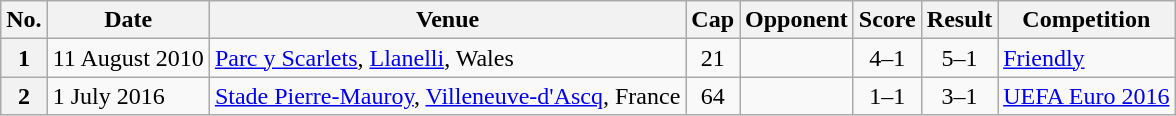<table class="wikitable plainrowheaders sortable">
<tr>
<th scope=col>No.</th>
<th scope=col data-sort-type=date>Date</th>
<th scope=col>Venue</th>
<th scope=col>Cap</th>
<th scope=col>Opponent</th>
<th scope=col>Score</th>
<th scope=col>Result</th>
<th scope=col>Competition</th>
</tr>
<tr>
<th scope=row>1</th>
<td>11 August 2010</td>
<td><a href='#'>Parc y Scarlets</a>, <a href='#'>Llanelli</a>, Wales</td>
<td align=center>21</td>
<td></td>
<td align=center>4–1</td>
<td align=center>5–1</td>
<td><a href='#'>Friendly</a></td>
</tr>
<tr>
<th scope=row>2</th>
<td>1 July 2016</td>
<td><a href='#'>Stade Pierre-Mauroy</a>, <a href='#'>Villeneuve-d'Ascq</a>, France</td>
<td align=center>64</td>
<td></td>
<td align=center>1–1</td>
<td align=center>3–1</td>
<td><a href='#'>UEFA Euro 2016</a></td>
</tr>
</table>
